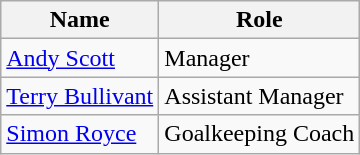<table class="wikitable">
<tr>
<th>Name</th>
<th>Role</th>
</tr>
<tr>
<td> <a href='#'>Andy Scott</a></td>
<td>Manager</td>
</tr>
<tr>
<td> <a href='#'>Terry Bullivant</a></td>
<td>Assistant Manager</td>
</tr>
<tr>
<td> <a href='#'>Simon Royce</a></td>
<td>Goalkeeping Coach</td>
</tr>
</table>
